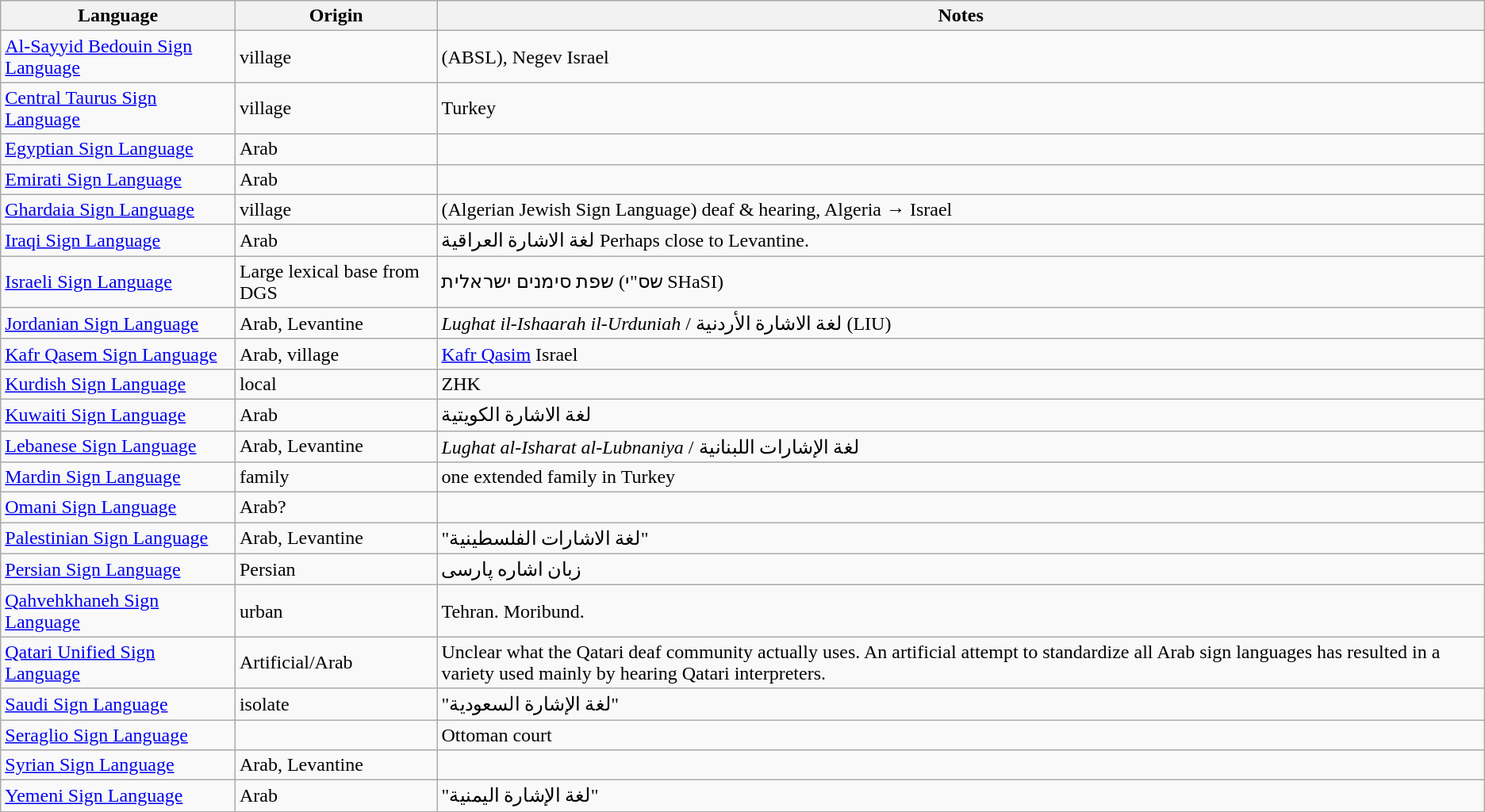<table class=wikitable>
<tr>
<th>Language</th>
<th>Origin</th>
<th>Notes</th>
</tr>
<tr>
<td><a href='#'>Al-Sayyid Bedouin Sign Language</a></td>
<td>village</td>
<td>(ABSL), Negev Israel</td>
</tr>
<tr>
<td><a href='#'>Central Taurus Sign Language</a></td>
<td>village</td>
<td>Turkey</td>
</tr>
<tr>
<td><a href='#'>Egyptian Sign Language</a></td>
<td>Arab</td>
<td></td>
</tr>
<tr>
<td><a href='#'>Emirati Sign Language</a></td>
<td>Arab</td>
<td></td>
</tr>
<tr>
<td><a href='#'>Ghardaia Sign Language</a></td>
<td>village</td>
<td>(Algerian Jewish Sign Language) deaf & hearing, Algeria → Israel</td>
</tr>
<tr>
<td><a href='#'>Iraqi Sign Language</a></td>
<td>Arab</td>
<td>لغة الاشارة العراقية  Perhaps close to Levantine.</td>
</tr>
<tr>
<td><a href='#'>Israeli Sign Language</a></td>
<td>Large lexical base from DGS</td>
<td>שפת סימנים ישראלית (שס"י SHaSI)</td>
</tr>
<tr>
<td><a href='#'>Jordanian Sign Language</a></td>
<td>Arab, Levantine</td>
<td><em>Lughat il-Ishaarah il-Urduniah</em> /   لغة الاشارة الأردنية (LIU)</td>
</tr>
<tr>
<td><a href='#'>Kafr Qasem Sign Language</a></td>
<td>Arab, village</td>
<td><a href='#'>Kafr Qasim</a> Israel</td>
</tr>
<tr>
<td><a href='#'>Kurdish Sign Language</a></td>
<td>local</td>
<td>ZHK</td>
</tr>
<tr>
<td><a href='#'>Kuwaiti Sign Language</a></td>
<td>Arab</td>
<td>لغة الاشارة الكويتية</td>
</tr>
<tr>
<td><a href='#'>Lebanese Sign Language</a></td>
<td>Arab, Levantine</td>
<td><em>Lughat al-Isharat al-Lubnaniya</em> / لغة الإشارات اللبنانية</td>
</tr>
<tr>
<td><a href='#'>Mardin Sign Language</a></td>
<td>family</td>
<td>one extended family in Turkey</td>
</tr>
<tr>
<td><a href='#'>Omani Sign Language</a></td>
<td>Arab?</td>
<td></td>
</tr>
<tr>
<td><a href='#'>Palestinian Sign Language</a></td>
<td>Arab, Levantine</td>
<td>"لغة الاشارات الفلسطينية"</td>
</tr>
<tr>
<td><a href='#'>Persian Sign Language</a></td>
<td>Persian</td>
<td>زبان اشاره پارسى</td>
</tr>
<tr>
<td><a href='#'>Qahvehkhaneh Sign Language</a></td>
<td>urban</td>
<td>Tehran. Moribund.</td>
</tr>
<tr>
<td><a href='#'>Qatari Unified Sign Language</a></td>
<td>Artificial/Arab</td>
<td>Unclear what the Qatari deaf community actually uses. An artificial attempt to standardize all Arab sign languages has resulted in a variety used mainly by hearing Qatari interpreters.</td>
</tr>
<tr>
<td><a href='#'>Saudi Sign Language</a></td>
<td>isolate</td>
<td>"لغة الإشارة السعودية"</td>
</tr>
<tr>
<td><a href='#'>Seraglio Sign Language</a></td>
<td></td>
<td>Ottoman court</td>
</tr>
<tr>
<td><a href='#'>Syrian Sign Language</a></td>
<td>Arab, Levantine</td>
<td></td>
</tr>
<tr>
<td><a href='#'>Yemeni Sign Language</a></td>
<td>Arab</td>
<td>"لغة الإشارة اليمنية"</td>
</tr>
</table>
